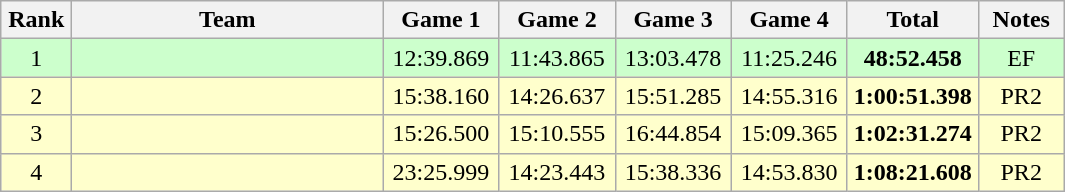<table class=wikitable style="text-align:center">
<tr>
<th width=40>Rank</th>
<th width=200>Team</th>
<th width=70>Game 1</th>
<th width=70>Game 2</th>
<th width=70>Game 3</th>
<th width=70>Game 4</th>
<th width=80>Total</th>
<th width=50>Notes</th>
</tr>
<tr bgcolor="#ccffcc">
<td>1</td>
<td align=left></td>
<td>12:39.869</td>
<td>11:43.865</td>
<td>13:03.478</td>
<td>11:25.246</td>
<td><strong>48:52.458</strong></td>
<td>EF</td>
</tr>
<tr bgcolor="#ffffcc">
<td>2</td>
<td align=left></td>
<td>15:38.160</td>
<td>14:26.637</td>
<td>15:51.285</td>
<td>14:55.316</td>
<td><strong>1:00:51.398</strong></td>
<td>PR2</td>
</tr>
<tr bgcolor="#ffffcc">
<td>3</td>
<td align=left></td>
<td>15:26.500</td>
<td>15:10.555</td>
<td>16:44.854</td>
<td>15:09.365</td>
<td><strong>1:02:31.274</strong></td>
<td>PR2</td>
</tr>
<tr bgcolor="#ffffcc">
<td>4</td>
<td align=left></td>
<td>23:25.999</td>
<td>14:23.443</td>
<td>15:38.336</td>
<td>14:53.830</td>
<td><strong>1:08:21.608</strong></td>
<td>PR2</td>
</tr>
</table>
